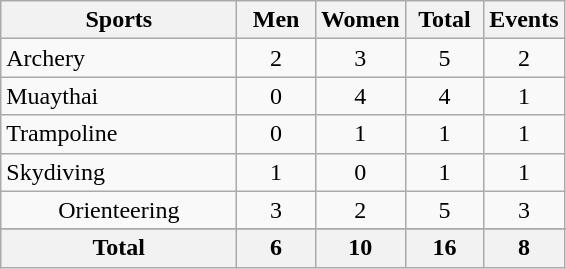<table class="wikitable sortable" style="text-align:center;">
<tr>
<th width=150>Sports</th>
<th width=45>Men</th>
<th width=45>Women</th>
<th width=45>Total</th>
<th width=45>Events</th>
</tr>
<tr>
<td align=left>Archery</td>
<td>2</td>
<td>3</td>
<td>5</td>
<td>2</td>
</tr>
<tr>
<td align=left>Muaythai</td>
<td>0</td>
<td>4</td>
<td>4</td>
<td>1</td>
</tr>
<tr>
<td align=left>Trampoline</td>
<td>0</td>
<td>1</td>
<td>1</td>
<td>1</td>
</tr>
<tr>
<td align=left>Skydiving</td>
<td>1</td>
<td>0</td>
<td>1</td>
<td>1</td>
</tr>
<tr>
<td>Orienteering</td>
<td>3</td>
<td>2</td>
<td>5</td>
<td>3</td>
</tr>
<tr>
</tr>
<tr class="sortbottom">
<th>Total</th>
<th>6</th>
<th>10</th>
<th>16</th>
<th>8</th>
</tr>
</table>
